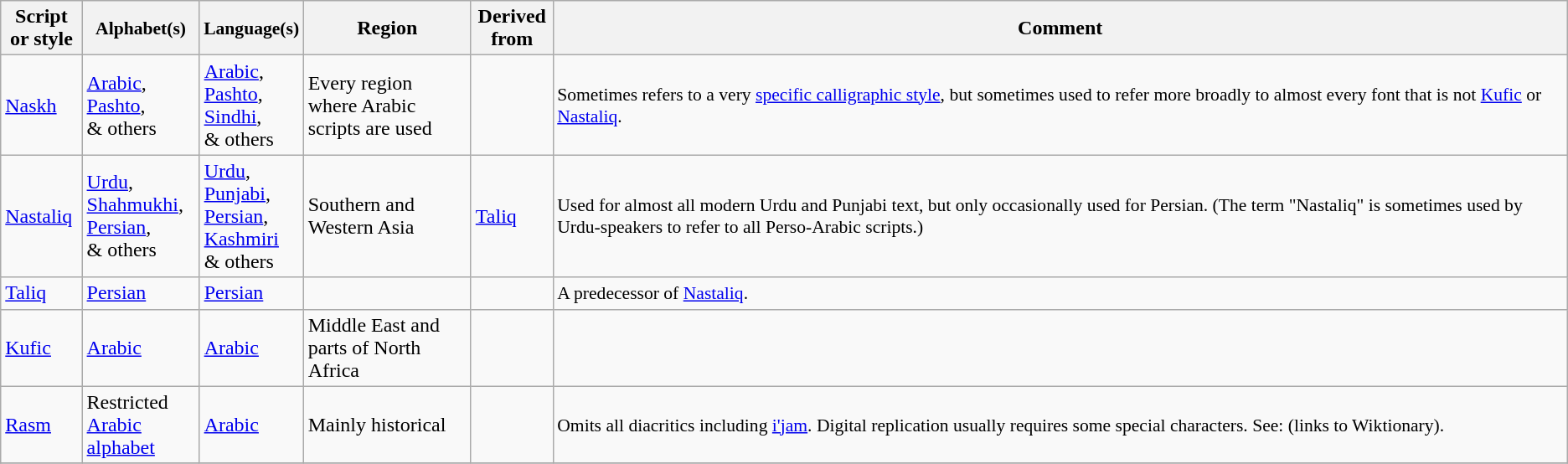<table class="wikitable sortable">
<tr>
<th>Script or style</th>
<th style="font-size:90%;">Alphabet(s)</th>
<th style="font-size:90%;">Language(s)</th>
<th>Region</th>
<th>Derived from</th>
<th style="width:50em;">Comment</th>
</tr>
<tr>
<td><a href='#'>Naskh</a></td>
<td><a href='#'>Arabic</a>, <br> <a href='#'>Pashto</a>, <br> & others</td>
<td><a href='#'>Arabic</a>, <br> <a href='#'>Pashto</a>, <br> <a href='#'>Sindhi</a>, <br> & others</td>
<td>Every region where Arabic scripts are used</td>
<td></td>
<td style="font-size:90%;">Sometimes refers to a very <a href='#'>specific calligraphic style</a>, but sometimes used to refer more broadly to almost every font that is not <a href='#'>Kufic</a> or <a href='#'>Nastaliq</a>.</td>
</tr>
<tr>
<td><a href='#'>Nastaliq</a></td>
<td><a href='#'>Urdu</a>, <br> <a href='#'>Shahmukhi</a>, <br> <a href='#'>Persian</a>, <br> & others</td>
<td><a href='#'>Urdu</a>, <br> <a href='#'>Punjabi</a>, <br> <a href='#'>Persian</a>, <br> <a href='#'>Kashmiri</a> <br> & others</td>
<td>Southern and Western Asia</td>
<td><a href='#'>Taliq</a></td>
<td style="font-size:90%;">Used for almost all modern Urdu and Punjabi text, but only occasionally used for Persian. (The term "Nastaliq" is sometimes used by Urdu-speakers to refer to all Perso-Arabic scripts.)</td>
</tr>
<tr>
<td><a href='#'>Taliq</a></td>
<td><a href='#'>Persian</a></td>
<td><a href='#'>Persian</a></td>
<td></td>
<td></td>
<td style="font-size:90%;">A predecessor of <a href='#'>Nastaliq</a>.</td>
</tr>
<tr>
<td><a href='#'>Kufic</a></td>
<td><a href='#'>Arabic</a></td>
<td><a href='#'>Arabic</a></td>
<td>Middle East and parts of North Africa</td>
<td></td>
<td style="font-size:90%;"></td>
</tr>
<tr>
<td><a href='#'>Rasm</a></td>
<td>Restricted <a href='#'>Arabic alphabet</a></td>
<td><a href='#'>Arabic</a></td>
<td style="white-space:nowrap;">Mainly historical</td>
<td></td>
<td style="font-size:90%;">Omits all diacritics including <a href='#'>i'jam</a>. Digital replication usually requires some special characters. See:  (links to Wiktionary).</td>
</tr>
<tr>
</tr>
</table>
